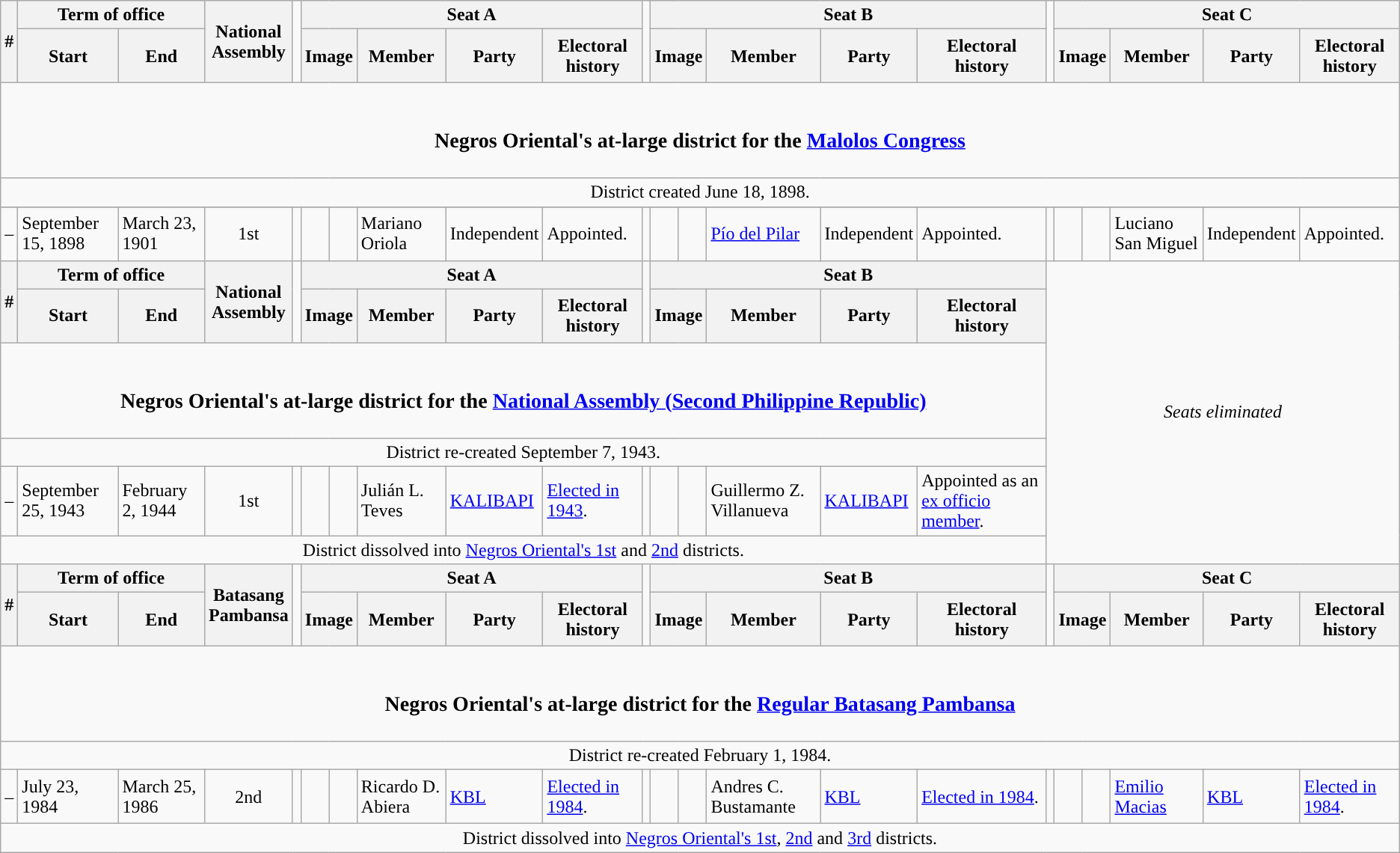<table class=wikitable>
<tr>
<th rowspan=2>#</th>
<th colspan=2>Term of office</th>
<th rowspan=2>National<br>Assembly</th>
<td rowspan=2></td>
<th colspan=5>Seat A</th>
<td rowspan=2></td>
<th colspan=5>Seat B</th>
<td rowspan=2></td>
<th colspan=5>Seat C</th>
</tr>
<tr style="height:3em">
<th>Start</th>
<th>End</th>
<th colspan="2" style="text-align:center;">Image</th>
<th>Member</th>
<th>Party</th>
<th>Electoral history</th>
<th colspan="2" style="text-align:center;">Image</th>
<th>Member</th>
<th>Party</th>
<th>Electoral history</th>
<th colspan="2" style="text-align:center;">Image</th>
<th>Member</th>
<th>Party</th>
<th>Electoral history</th>
</tr>
<tr>
<td colspan="22" style="text-align:center;"><br><h3>Negros Oriental's at-large district for the <a href='#'>Malolos Congress</a></h3></td>
</tr>
<tr>
<td colspan="22" style="text-align:center;">District created June 18, 1898.</td>
</tr>
<tr>
</tr>
<tr style="height:3em">
<td style="text-align:center;">–</td>
<td>September 15, 1898</td>
<td>March 23, 1901</td>
<td style="text-align:center;">1st</td>
<td></td>
<td style="background:"></td>
<td></td>
<td>Mariano Oriola</td>
<td>Independent</td>
<td>Appointed.</td>
<td></td>
<td style="background:"></td>
<td></td>
<td><a href='#'>Pío del Pilar</a></td>
<td>Independent</td>
<td>Appointed.</td>
<td></td>
<td style="background:"></td>
<td></td>
<td>Luciano San Miguel</td>
<td>Independent</td>
<td>Appointed.</td>
</tr>
<tr>
<th rowspan=2>#</th>
<th colspan=2>Term of office</th>
<th rowspan=2>National<br>Assembly</th>
<td rowspan=2></td>
<th colspan=5>Seat A</th>
<td rowspan=2></td>
<th colspan=5>Seat B</th>
<td rowspan=6 colspan=6 style="text-align:center;"><em>Seats eliminated</em></td>
</tr>
<tr style="height:3em">
<th>Start</th>
<th>End</th>
<th colspan="2" style="text-align:center;">Image</th>
<th>Member</th>
<th>Party</th>
<th>Electoral history</th>
<th colspan="2" style="text-align:center;">Image</th>
<th>Member</th>
<th>Party</th>
<th>Electoral history</th>
</tr>
<tr>
<td colspan="16" style="text-align:center;"><br><h3>Negros Oriental's at-large district for the <a href='#'>National Assembly (Second Philippine Republic)</a></h3></td>
</tr>
<tr>
<td colspan="16" style="text-align:center;">District re-created September 7, 1943.</td>
</tr>
<tr>
<td style="text-align:center;">–</td>
<td>September 25, 1943</td>
<td>February 2, 1944</td>
<td style="text-align:center;">1st</td>
<td></td>
<td style="background:"></td>
<td></td>
<td>Julián L. Teves</td>
<td><a href='#'>KALIBAPI</a></td>
<td><a href='#'>Elected in 1943</a>.</td>
<td></td>
<td style="background:"></td>
<td></td>
<td>Guillermo Z. Villanueva</td>
<td><a href='#'>KALIBAPI</a></td>
<td>Appointed as an <a href='#'>ex officio member</a>.</td>
</tr>
<tr>
<td colspan="16" style="text-align:center;">District dissolved into <a href='#'>Negros Oriental's 1st</a> and <a href='#'>2nd</a> districts.</td>
</tr>
<tr>
<th rowspan=2>#</th>
<th colspan=2>Term of office</th>
<th rowspan=2>Batasang<br>Pambansa</th>
<td rowspan=2></td>
<th colspan=5>Seat A</th>
<td rowspan=2></td>
<th colspan=5>Seat B</th>
<td rowspan=2></td>
<th colspan=5>Seat C</th>
</tr>
<tr style="height:3em">
<th>Start</th>
<th>End</th>
<th colspan="2" style="text-align:center;">Image</th>
<th>Member</th>
<th>Party</th>
<th>Electoral history</th>
<th colspan="2" style="text-align:center;">Image</th>
<th>Member</th>
<th>Party</th>
<th>Electoral history</th>
<th colspan="2" style="text-align:center;">Image</th>
<th>Member</th>
<th>Party</th>
<th>Electoral history</th>
</tr>
<tr>
<td colspan="22" style="text-align:center;"><br><h3>Negros Oriental's at-large district for the <a href='#'>Regular Batasang Pambansa</a></h3></td>
</tr>
<tr>
<td colspan="22" style="text-align:center;">District re-created February 1, 1984.</td>
</tr>
<tr style="height:3em">
<td style="text-align:center;">–</td>
<td>July 23, 1984</td>
<td>March 25, 1986</td>
<td style="text-align:center;">2nd</td>
<td></td>
<td style="background:"></td>
<td></td>
<td>Ricardo D. Abiera</td>
<td><a href='#'>KBL</a></td>
<td><a href='#'>Elected in 1984</a>.</td>
<td></td>
<td style="background:"></td>
<td></td>
<td>Andres C. Bustamante</td>
<td><a href='#'>KBL</a></td>
<td><a href='#'>Elected in 1984</a>.</td>
<td></td>
<td style="background:"></td>
<td></td>
<td><a href='#'>Emilio Macias</a></td>
<td><a href='#'>KBL</a></td>
<td><a href='#'>Elected in 1984</a>.</td>
</tr>
<tr>
<td colspan="22" style="text-align:center;">District dissolved into <a href='#'>Negros Oriental's 1st</a>, <a href='#'>2nd</a> and <a href='#'>3rd</a> districts.</td>
</tr>
</table>
